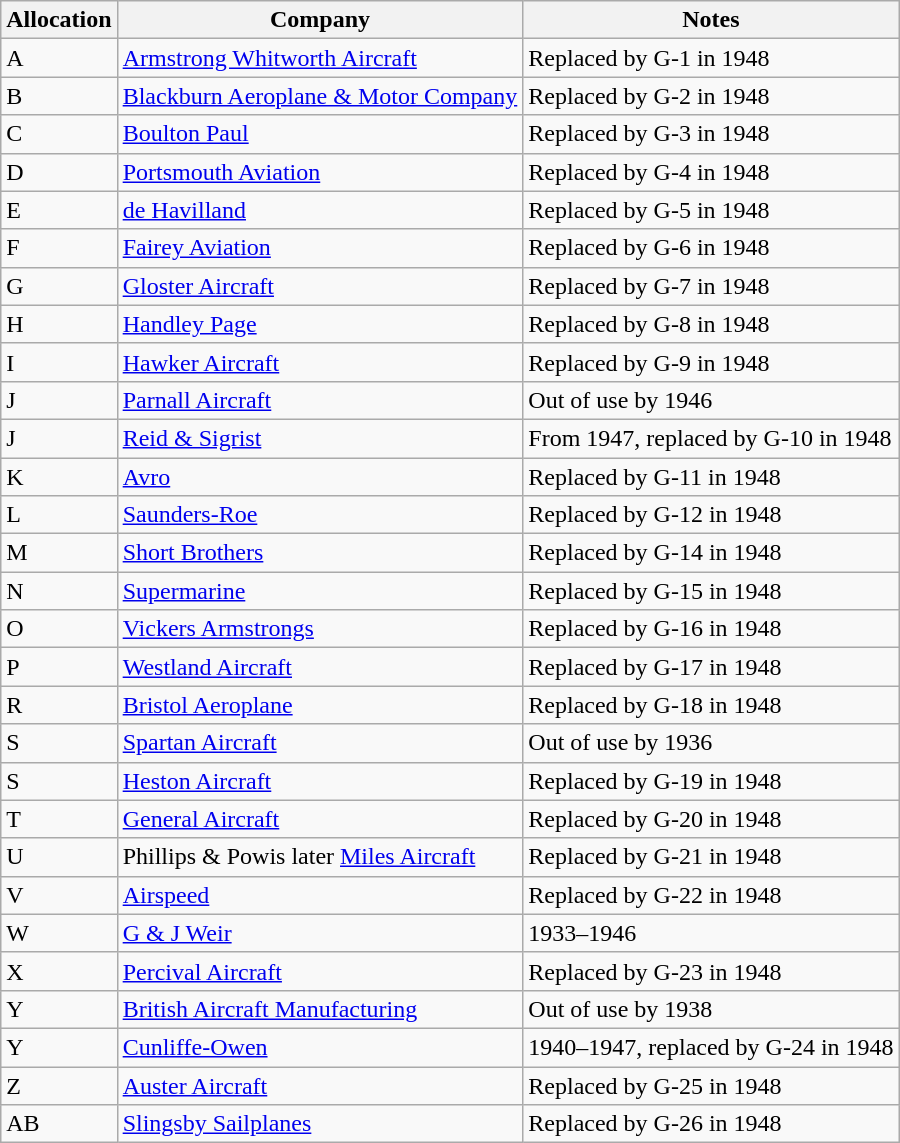<table class="wikitable">
<tr>
<th>Allocation</th>
<th>Company</th>
<th>Notes</th>
</tr>
<tr>
<td>A</td>
<td><a href='#'>Armstrong Whitworth Aircraft</a></td>
<td>Replaced by G-1 in 1948</td>
</tr>
<tr>
<td>B</td>
<td><a href='#'>Blackburn Aeroplane & Motor Company</a></td>
<td>Replaced by G-2 in 1948</td>
</tr>
<tr>
<td>C</td>
<td><a href='#'>Boulton Paul</a></td>
<td>Replaced by G-3 in 1948</td>
</tr>
<tr>
<td>D</td>
<td><a href='#'>Portsmouth Aviation</a></td>
<td>Replaced by G-4 in 1948</td>
</tr>
<tr>
<td>E</td>
<td><a href='#'>de Havilland</a></td>
<td>Replaced by G-5 in 1948</td>
</tr>
<tr>
<td>F</td>
<td><a href='#'>Fairey Aviation</a></td>
<td>Replaced by G-6 in 1948</td>
</tr>
<tr>
<td>G</td>
<td><a href='#'>Gloster Aircraft</a></td>
<td>Replaced by G-7 in 1948</td>
</tr>
<tr>
<td>H</td>
<td><a href='#'>Handley Page</a></td>
<td>Replaced by G-8 in 1948</td>
</tr>
<tr>
<td>I</td>
<td><a href='#'>Hawker Aircraft</a></td>
<td>Replaced by G-9 in 1948</td>
</tr>
<tr>
<td>J</td>
<td><a href='#'>Parnall Aircraft</a></td>
<td>Out of use by 1946</td>
</tr>
<tr>
<td>J</td>
<td><a href='#'>Reid & Sigrist</a></td>
<td>From 1947, replaced by G-10 in 1948</td>
</tr>
<tr>
<td>K</td>
<td><a href='#'>Avro</a></td>
<td>Replaced by G-11 in 1948</td>
</tr>
<tr>
<td>L</td>
<td><a href='#'>Saunders-Roe</a></td>
<td>Replaced by G-12 in 1948</td>
</tr>
<tr>
<td>M</td>
<td><a href='#'>Short Brothers</a></td>
<td>Replaced by G-14 in 1948</td>
</tr>
<tr>
<td>N</td>
<td><a href='#'>Supermarine</a></td>
<td>Replaced by G-15 in 1948</td>
</tr>
<tr>
<td>O</td>
<td><a href='#'>Vickers Armstrongs</a></td>
<td>Replaced by G-16 in 1948</td>
</tr>
<tr>
<td>P</td>
<td><a href='#'>Westland Aircraft</a></td>
<td>Replaced by G-17 in 1948</td>
</tr>
<tr>
<td>R</td>
<td><a href='#'>Bristol Aeroplane</a></td>
<td>Replaced by G-18 in 1948</td>
</tr>
<tr>
<td>S</td>
<td><a href='#'>Spartan Aircraft</a></td>
<td>Out of use by 1936</td>
</tr>
<tr>
<td>S</td>
<td><a href='#'>Heston Aircraft</a></td>
<td>Replaced by G-19 in 1948</td>
</tr>
<tr>
<td>T</td>
<td><a href='#'>General Aircraft</a></td>
<td>Replaced by G-20 in 1948</td>
</tr>
<tr>
<td>U</td>
<td>Phillips & Powis later <a href='#'>Miles Aircraft</a></td>
<td>Replaced by G-21 in 1948</td>
</tr>
<tr>
<td>V</td>
<td><a href='#'>Airspeed</a></td>
<td>Replaced by G-22 in 1948</td>
</tr>
<tr>
<td>W</td>
<td><a href='#'>G & J Weir</a></td>
<td>1933–1946</td>
</tr>
<tr>
<td>X</td>
<td><a href='#'>Percival Aircraft</a></td>
<td>Replaced by G-23 in 1948</td>
</tr>
<tr>
<td>Y</td>
<td><a href='#'>British Aircraft Manufacturing</a></td>
<td>Out of use by 1938</td>
</tr>
<tr>
<td>Y</td>
<td><a href='#'>Cunliffe-Owen</a></td>
<td>1940–1947, replaced by G-24 in 1948</td>
</tr>
<tr>
<td>Z</td>
<td><a href='#'>Auster Aircraft</a></td>
<td>Replaced by G-25 in 1948</td>
</tr>
<tr>
<td>AB</td>
<td><a href='#'>Slingsby Sailplanes</a></td>
<td>Replaced by G-26 in 1948</td>
</tr>
</table>
